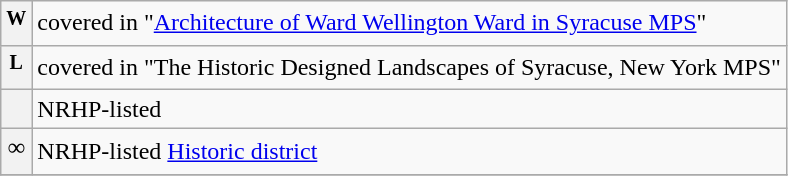<table class="wikitable">
<tr>
<th><strong><sup>W</sup></strong></th>
<td>covered in "<a href='#'>Architecture of Ward Wellington Ward in Syracuse MPS</a>"</td>
</tr>
<tr>
<th><strong><sup>L</sup></strong></th>
<td>covered in "The Historic Designed Landscapes of Syracuse, New York MPS"</td>
</tr>
<tr>
<th><strong> </strong></th>
<td>NRHP-listed</td>
</tr>
<tr>
<th><strong><sup><big>∞</big></sup></strong></th>
<td>NRHP-listed <a href='#'>Historic district</a></td>
</tr>
<tr>
</tr>
</table>
